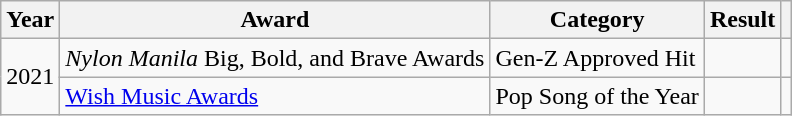<table class="wikitable">
<tr>
<th>Year</th>
<th>Award</th>
<th>Category</th>
<th>Result</th>
<th></th>
</tr>
<tr>
<td rowspan="2">2021</td>
<td><em>Nylon Manila</em> Big, Bold, and Brave Awards</td>
<td>Gen-Z Approved Hit</td>
<td></td>
<td></td>
</tr>
<tr>
<td><a href='#'>Wish Music Awards</a></td>
<td>Pop Song of the Year</td>
<td></td>
<td></td>
</tr>
</table>
